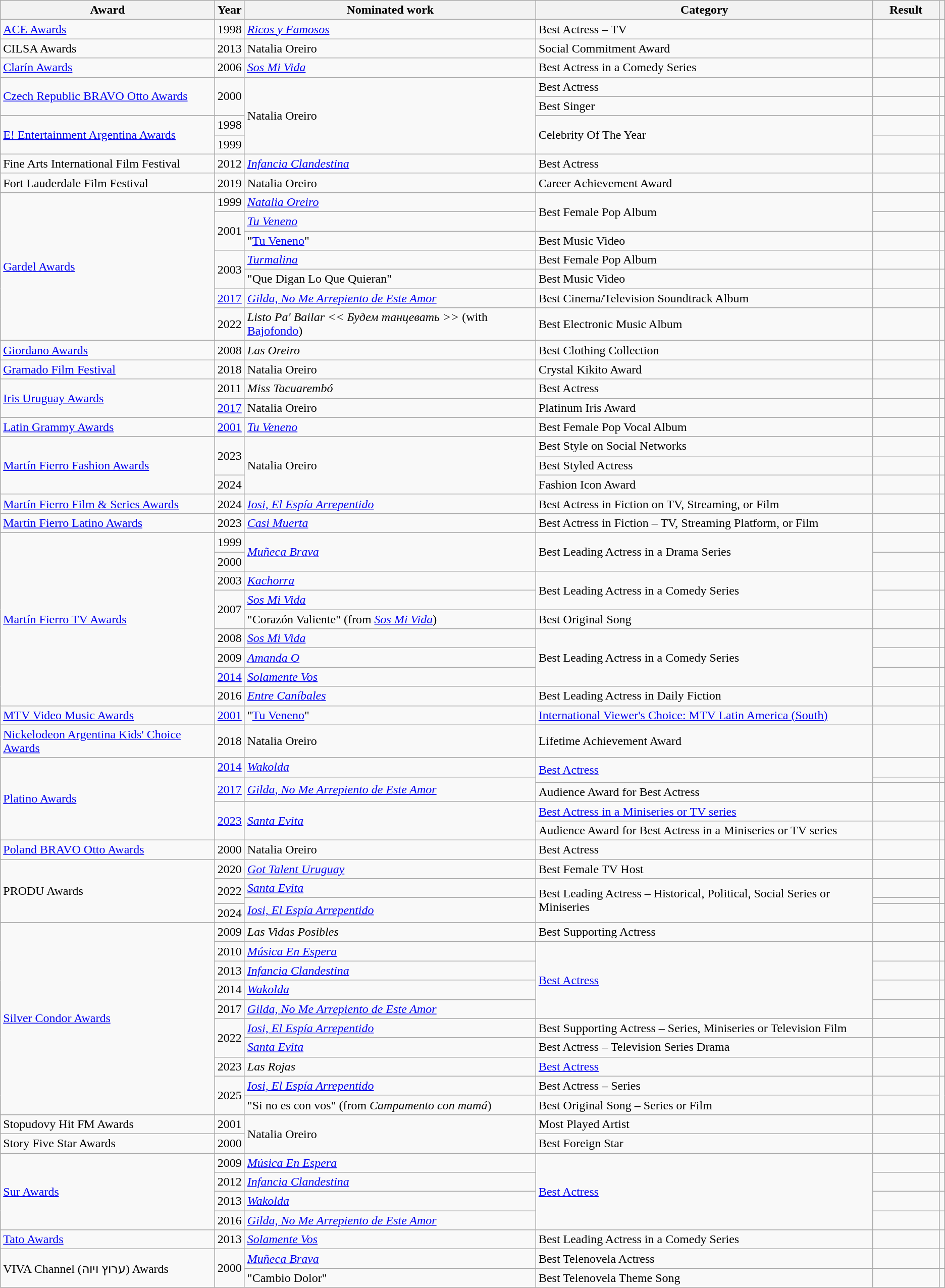<table class="wikitable sortable plainrowheaders">
<tr>
<th scope="col">Award</th>
<th scope="col">Year</th>
<th scope="col">Nominated work</th>
<th scope="col">Category</th>
<th scope="col" style="width: 7%;">Result</th>
<th scope="col" class="unsortable"></th>
</tr>
<tr>
<td><a href='#'>ACE Awards</a> </td>
<td>1998</td>
<td><em><a href='#'>Ricos y Famosos</a></em></td>
<td>Best Actress – TV</td>
<td></td>
<td align="center"></td>
</tr>
<tr>
<td>CILSA Awards </td>
<td>2013</td>
<td>Natalia Oreiro</td>
<td>Social Commitment Award</td>
<td></td>
<td align="center"></td>
</tr>
<tr>
<td><a href='#'>Clarín Awards</a></td>
<td>2006</td>
<td><a href='#'><em>Sos Mi Vida</em></a></td>
<td>Best Actress in a Comedy Series</td>
<td></td>
<td align="center"></td>
</tr>
<tr>
<td rowspan="2"><a href='#'>Czech Republic BRAVO Otto Awards</a></td>
<td rowspan="2">2000</td>
<td rowspan="4">Natalia Oreiro</td>
<td>Best Actress</td>
<td></td>
<td align="center"></td>
</tr>
<tr>
<td>Best Singer</td>
<td></td>
<td align="center"></td>
</tr>
<tr>
<td rowspan="2"><a href='#'>E! Entertainment Argentina Awards</a> </td>
<td>1998</td>
<td rowspan="2">Celebrity Of The Year</td>
<td></td>
<td align="center"></td>
</tr>
<tr>
<td>1999</td>
<td></td>
<td align="center"></td>
</tr>
<tr>
<td>Fine Arts International Film Festival </td>
<td>2012</td>
<td><a href='#'><em>Infancia Clandestina</em></a></td>
<td>Best Actress</td>
<td></td>
<td align="center"></td>
</tr>
<tr>
<td>Fort Lauderdale Film Festival</td>
<td>2019</td>
<td>Natalia Oreiro</td>
<td>Career Achievement Award</td>
<td></td>
<td align="center"></td>
</tr>
<tr>
<td rowspan="7"><a href='#'>Gardel Awards</a> </td>
<td>1999</td>
<td><em><a href='#'>Natalia Oreiro</a></em></td>
<td rowspan="2">Best Female Pop Album</td>
<td></td>
<td align="center"></td>
</tr>
<tr>
<td rowspan="2">2001</td>
<td><em><a href='#'>Tu Veneno</a></em></td>
<td></td>
<td align="center"></td>
</tr>
<tr>
<td>"<a href='#'>Tu Veneno</a>"</td>
<td>Best Music Video</td>
<td></td>
<td align="center"></td>
</tr>
<tr>
<td rowspan="2">2003</td>
<td><em><a href='#'>Turmalina</a></em></td>
<td>Best Female Pop Album</td>
<td></td>
<td align="center"></td>
</tr>
<tr>
<td>"Que Digan Lo Que Quieran"</td>
<td>Best Music Video</td>
<td></td>
<td align="center"></td>
</tr>
<tr>
<td><a href='#'>2017</a></td>
<td><a href='#'><em>Gilda, No Me Arrepiento de Este Amor</em></a></td>
<td>Best Cinema/Television Soundtrack Album</td>
<td></td>
<td align="center"></td>
</tr>
<tr>
<td>2022</td>
<td><em>Listo Pa' Bailar << Будем танцевать >></em> (with <a href='#'>Bajofondo</a>)</td>
<td>Best Electronic Music Album</td>
<td></td>
<td align="center"></td>
</tr>
<tr>
<td><a href='#'>Giordano Awards</a></td>
<td>2008</td>
<td><em>Las Oreiro</em></td>
<td>Best Clothing Collection</td>
<td></td>
<td align="center"></td>
</tr>
<tr>
<td><a href='#'>Gramado Film Festival</a></td>
<td>2018</td>
<td>Natalia Oreiro</td>
<td>Crystal Kikito Award</td>
<td></td>
<td align="center"></td>
</tr>
<tr>
<td rowspan="2"><a href='#'>Iris Uruguay Awards</a> </td>
<td>2011</td>
<td><em>Miss Tacuarembó</em></td>
<td>Best Actress</td>
<td></td>
<td align="center"></td>
</tr>
<tr>
<td><a href='#'>2017</a></td>
<td>Natalia Oreiro</td>
<td>Platinum Iris Award</td>
<td></td>
<td align="center"></td>
</tr>
<tr>
<td><a href='#'>Latin Grammy Awards</a> </td>
<td><a href='#'>2001</a></td>
<td><em><a href='#'>Tu Veneno</a></em></td>
<td>Best Female Pop Vocal Album</td>
<td></td>
<td align="center"></td>
</tr>
<tr>
<td rowspan="3"><a href='#'>Martín Fierro Fashion Awards</a> </td>
<td rowspan="2">2023</td>
<td rowspan="3">Natalia Oreiro</td>
<td>Best Style on Social Networks</td>
<td></td>
<td align="center"></td>
</tr>
<tr>
<td>Best Styled Actress</td>
<td></td>
<td align="center"></td>
</tr>
<tr>
<td>2024</td>
<td>Fashion Icon Award</td>
<td></td>
<td align="center"></td>
</tr>
<tr>
<td><a href='#'>Martín Fierro Film & Series Awards</a></td>
<td>2024</td>
<td><em><a href='#'>Iosi, El Espía Arrepentido</a></em></td>
<td>Best Actress in Fiction on TV, Streaming, or Film</td>
<td></td>
<td align="center"></td>
</tr>
<tr>
<td><a href='#'>Martín Fierro Latino Awards</a></td>
<td>2023</td>
<td><em><a href='#'>Casi Muerta</a></em></td>
<td>Best Actress in Fiction – TV, Streaming Platform, or Film</td>
<td></td>
<td align="center"></td>
</tr>
<tr>
<td rowspan="9"><a href='#'>Martín Fierro TV Awards</a></td>
<td>1999</td>
<td rowspan="2"><em><a href='#'>Muñeca Brava</a></em></td>
<td rowspan="2">Best Leading Actress in a Drama Series</td>
<td></td>
<td align="center"></td>
</tr>
<tr>
<td>2000</td>
<td></td>
<td align="center"></td>
</tr>
<tr>
<td>2003</td>
<td><em><a href='#'>Kachorra</a></em></td>
<td rowspan="2">Best Leading Actress in a Comedy Series</td>
<td></td>
<td align="center"></td>
</tr>
<tr>
<td rowspan="2">2007</td>
<td><a href='#'><em>Sos Mi Vida</em></a></td>
<td></td>
<td align="center"></td>
</tr>
<tr>
<td>"Corazón Valiente" (from <a href='#'><em>Sos Mi Vida</em></a>)</td>
<td>Best Original Song</td>
<td></td>
<td align="center"></td>
</tr>
<tr>
<td>2008</td>
<td><a href='#'><em>Sos Mi Vida</em></a></td>
<td rowspan="3">Best Leading Actress in a Comedy Series</td>
<td></td>
<td align="center"></td>
</tr>
<tr>
<td>2009</td>
<td><em><a href='#'>Amanda O</a></em></td>
<td></td>
<td align="center"></td>
</tr>
<tr>
<td><a href='#'>2014</a></td>
<td><a href='#'><em>Solamente Vos</em></a></td>
<td></td>
<td align="center"></td>
</tr>
<tr>
<td>2016</td>
<td><a href='#'><em>Entre Caníbales</em></a></td>
<td>Best Leading Actress in Daily Fiction</td>
<td></td>
<td align="center"></td>
</tr>
<tr>
<td><a href='#'>MTV Video Music Awards</a></td>
<td><a href='#'>2001</a></td>
<td>"<a href='#'>Tu Veneno</a>"</td>
<td><a href='#'>International Viewer's Choice: MTV Latin America (South)</a></td>
<td></td>
<td align="center"></td>
</tr>
<tr>
<td><a href='#'>Nickelodeon Argentina Kids' Choice Awards</a> </td>
<td>2018</td>
<td>Natalia Oreiro</td>
<td>Lifetime Achievement Award</td>
<td></td>
<td align="center"></td>
</tr>
<tr>
<td rowspan="5"><a href='#'>Platino Awards</a> </td>
<td><a href='#'>2014</a></td>
<td><em><a href='#'>Wakolda</a></em></td>
<td rowspan="2"><a href='#'>Best Actress</a></td>
<td></td>
<td align="center"></td>
</tr>
<tr>
<td rowspan="2"><a href='#'>2017</a></td>
<td rowspan="2"><a href='#'><em>Gilda, No Me Arrepiento de Este Amor</em></a></td>
<td></td>
<td align="center"></td>
</tr>
<tr>
<td>Audience Award for Best Actress</td>
<td></td>
<td align="center"></td>
</tr>
<tr>
<td rowspan="2"><a href='#'>2023</a></td>
<td rowspan="2"><em><a href='#'>Santa Evita</a></em></td>
<td><a href='#'>Best Actress in a Miniseries or TV series</a></td>
<td></td>
<td align="center"></td>
</tr>
<tr>
<td>Audience Award for Best Actress in a Miniseries or TV series</td>
<td></td>
<td align="center"></td>
</tr>
<tr>
<td><a href='#'>Poland BRAVO Otto Awards</a></td>
<td>2000</td>
<td>Natalia Oreiro</td>
<td>Best Actress</td>
<td></td>
<td align="center"></td>
</tr>
<tr>
<td rowspan="4">PRODU Awards</td>
<td>2020</td>
<td><em><a href='#'>Got Talent Uruguay</a></em></td>
<td>Best Female TV Host</td>
<td></td>
<td align="center"></td>
</tr>
<tr>
<td rowspan="2">2022</td>
<td><em><a href='#'>Santa Evita</a></em></td>
<td rowspan="3">Best Leading Actress – Historical, Political, Social Series or Miniseries</td>
<td></td>
<td rowspan="2" align="center"></td>
</tr>
<tr>
<td rowspan="2"><em><a href='#'>Iosi, El Espía Arrepentido</a></em></td>
<td></td>
</tr>
<tr>
<td>2024</td>
<td></td>
<td align="center"></td>
</tr>
<tr>
<td rowspan="10"><a href='#'>Silver Condor Awards</a> </td>
<td>2009</td>
<td><em>Las Vidas Posibles</em></td>
<td>Best Supporting Actress</td>
<td></td>
<td align="center"></td>
</tr>
<tr>
<td>2010</td>
<td><a href='#'><em>Música En Espera</em></a></td>
<td rowspan="4"><a href='#'>Best Actress</a></td>
<td></td>
<td align="center"></td>
</tr>
<tr>
<td>2013</td>
<td><a href='#'><em>Infancia Clandestina</em></a></td>
<td></td>
<td align="center"></td>
</tr>
<tr>
<td>2014</td>
<td><em><a href='#'>Wakolda</a></em></td>
<td></td>
<td align="center"></td>
</tr>
<tr>
<td>2017</td>
<td><a href='#'><em>Gilda, No Me Arrepiento de Este Amor</em></a></td>
<td></td>
<td align="center"></td>
</tr>
<tr>
<td rowspan="2">2022</td>
<td><em><a href='#'>Iosi, El Espía Arrepentido</a></em></td>
<td>Best Supporting Actress – Series, Miniseries or Television Film</td>
<td></td>
<td align="center"></td>
</tr>
<tr>
<td><em><a href='#'>Santa Evita</a></em></td>
<td>Best Actress – Television Series Drama</td>
<td></td>
<td align="center"></td>
</tr>
<tr>
<td>2023</td>
<td><em>Las Rojas</em></td>
<td><a href='#'>Best Actress</a></td>
<td></td>
<td align="center"></td>
</tr>
<tr>
<td rowspan="2">2025</td>
<td><em><a href='#'>Iosi, El Espía Arrepentido</a></em></td>
<td>Best Actress – Series</td>
<td></td>
<td rowspan="2" align="center"></td>
</tr>
<tr>
<td>"Si no es con vos" (from <em>Campamento con mamá</em>)</td>
<td>Best Original Song – Series or Film</td>
<td></td>
</tr>
<tr>
<td>Stopudovy Hit FM Awards</td>
<td>2001</td>
<td rowspan="2">Natalia Oreiro</td>
<td>Most Played Artist</td>
<td></td>
<td align="center"></td>
</tr>
<tr>
<td>Story Five Star Awards</td>
<td>2000</td>
<td>Best Foreign Star</td>
<td></td>
<td align="center"></td>
</tr>
<tr>
<td rowspan="4"><a href='#'>Sur Awards</a></td>
<td>2009</td>
<td><a href='#'><em>Música En Espera</em></a></td>
<td rowspan="4"><a href='#'>Best Actress</a></td>
<td></td>
<td align="center"></td>
</tr>
<tr>
<td>2012</td>
<td><a href='#'><em>Infancia Clandestina</em></a></td>
<td></td>
<td align="center"></td>
</tr>
<tr>
<td>2013</td>
<td><em><a href='#'>Wakolda</a></em></td>
<td></td>
<td align="center"></td>
</tr>
<tr>
<td>2016</td>
<td><a href='#'><em>Gilda, No Me Arrepiento de Este Amor</em></a></td>
<td></td>
<td align="center"></td>
</tr>
<tr>
<td><a href='#'>Tato Awards</a> </td>
<td>2013</td>
<td><a href='#'><em>Solamente Vos</em></a></td>
<td>Best Leading Actress in a Comedy Series</td>
<td></td>
<td align="center"></td>
</tr>
<tr>
<td rowspan="2">VIVA Channel (ערוץ ויוה) Awards </td>
<td rowspan="2">2000</td>
<td><em><a href='#'>Muñeca Brava</a></em></td>
<td>Best Telenovela Actress</td>
<td></td>
<td align="center"></td>
</tr>
<tr>
<td>"Cambio Dolor"</td>
<td>Best Telenovela Theme Song</td>
<td></td>
<td align="center"></td>
</tr>
</table>
